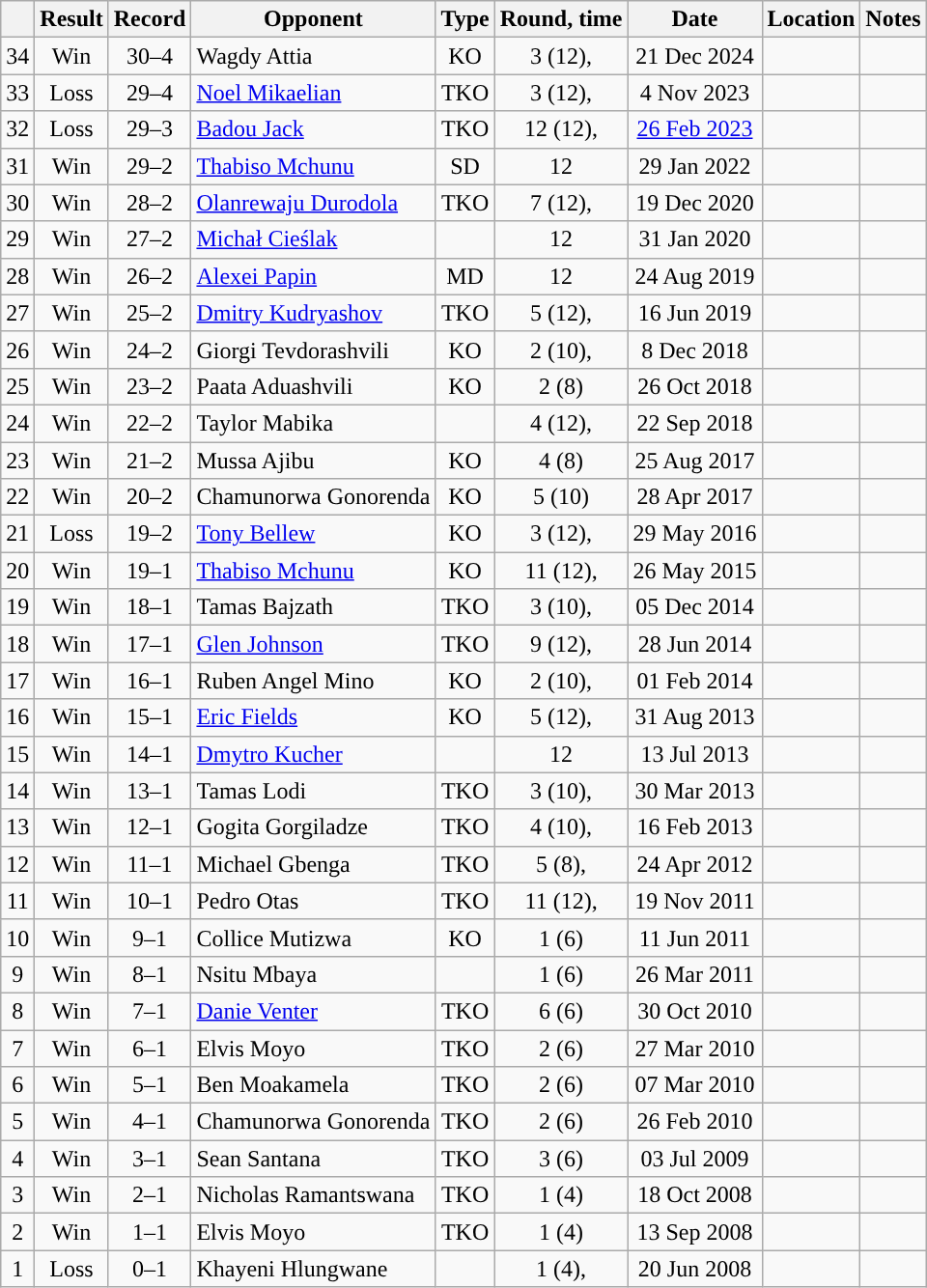<table class="wikitable" style="text-align:center">
<tr>
<th></th>
<th>Result</th>
<th>Record</th>
<th>Opponent</th>
<th>Type</th>
<th>Round, time</th>
<th>Date</th>
<th>Location</th>
<th>Notes</th>
</tr>
<tr>
<td>34</td>
<td>Win</td>
<td>30–4</td>
<td align=left>Wagdy Attia</td>
<td>KO</td>
<td>3 (12), </td>
<td>21 Dec 2024</td>
<td align=left></td>
<td></td>
</tr>
<tr>
<td>33</td>
<td>Loss</td>
<td>29–4</td>
<td align=left><a href='#'>Noel Mikaelian</a></td>
<td>TKO</td>
<td>3 (12), </td>
<td>4 Nov 2023</td>
<td align=left></td>
<td align=left></td>
</tr>
<tr>
<td>32</td>
<td>Loss</td>
<td>29–3</td>
<td align=left><a href='#'>Badou Jack</a></td>
<td>TKO</td>
<td>12 (12), </td>
<td><a href='#'>26 Feb 2023</a></td>
<td align=left></td>
<td align=left></td>
</tr>
<tr>
<td>31</td>
<td>Win</td>
<td>29–2</td>
<td align=left><a href='#'>Thabiso Mchunu</a></td>
<td>SD</td>
<td>12</td>
<td>29 Jan 2022</td>
<td align=left></td>
<td align=left></td>
</tr>
<tr>
<td>30</td>
<td>Win</td>
<td>28–2</td>
<td align=left><a href='#'>Olanrewaju Durodola</a></td>
<td>TKO</td>
<td>7 (12), </td>
<td>19 Dec 2020</td>
<td align=left></td>
<td align=left></td>
</tr>
<tr>
<td>29</td>
<td>Win</td>
<td>27–2</td>
<td align=left><a href='#'>Michał Cieślak</a></td>
<td></td>
<td>12</td>
<td>31 Jan 2020</td>
<td align=left></td>
<td align=left></td>
</tr>
<tr>
<td>28</td>
<td>Win</td>
<td>26–2</td>
<td align=left><a href='#'>Alexei Papin</a></td>
<td>MD</td>
<td>12</td>
<td>24 Aug 2019</td>
<td align=left></td>
<td align=left></td>
</tr>
<tr>
<td>27</td>
<td>Win</td>
<td>25–2</td>
<td align=left><a href='#'>Dmitry Kudryashov</a></td>
<td>TKO</td>
<td>5 (12), </td>
<td>16 Jun 2019</td>
<td align=left></td>
<td align=left></td>
</tr>
<tr>
<td>26</td>
<td>Win</td>
<td>24–2</td>
<td align=left>Giorgi Tevdorashvili</td>
<td>KO</td>
<td>2 (10), </td>
<td>8 Dec 2018</td>
<td align=left></td>
<td align=left></td>
</tr>
<tr>
<td>25</td>
<td>Win</td>
<td>23–2</td>
<td align=left>Paata Aduashvili</td>
<td>KO</td>
<td>2 (8)</td>
<td>26 Oct 2018</td>
<td align=left></td>
<td align=left></td>
</tr>
<tr>
<td>24</td>
<td>Win</td>
<td>22–2</td>
<td align=left>Taylor Mabika</td>
<td></td>
<td>4 (12), </td>
<td>22 Sep  2018</td>
<td align=left></td>
<td align=left></td>
</tr>
<tr>
<td>23</td>
<td>Win</td>
<td>21–2</td>
<td align=left>Mussa Ajibu</td>
<td>KO</td>
<td>4 (8)</td>
<td>25 Aug 2017</td>
<td align=left></td>
<td align=left></td>
</tr>
<tr>
<td>22</td>
<td>Win</td>
<td>20–2</td>
<td align=left>Chamunorwa Gonorenda</td>
<td>KO</td>
<td>5 (10)</td>
<td>28 Apr 2017</td>
<td align=left></td>
<td align=left></td>
</tr>
<tr>
<td>21</td>
<td>Loss</td>
<td>19–2</td>
<td align=left><a href='#'>Tony Bellew</a></td>
<td>KO</td>
<td>3 (12), </td>
<td>29 May 2016</td>
<td align=left></td>
<td align=left></td>
</tr>
<tr>
<td>20</td>
<td>Win</td>
<td>19–1</td>
<td align=left><a href='#'>Thabiso Mchunu</a></td>
<td>KO</td>
<td>11 (12), </td>
<td>26 May 2015</td>
<td align=left></td>
<td align=left></td>
</tr>
<tr>
<td>19</td>
<td>Win</td>
<td>18–1</td>
<td align=left>Tamas Bajzath</td>
<td>TKO</td>
<td>3 (10), </td>
<td>05 Dec 2014</td>
<td align=left></td>
<td align=left></td>
</tr>
<tr>
<td>18</td>
<td>Win</td>
<td>17–1</td>
<td align=left><a href='#'>Glen Johnson</a></td>
<td>TKO</td>
<td>9 (12), </td>
<td>28 Jun 2014</td>
<td align=left></td>
<td align=left></td>
</tr>
<tr>
<td>17</td>
<td>Win</td>
<td>16–1</td>
<td align=left>Ruben Angel Mino</td>
<td>KO</td>
<td>2 (10), </td>
<td>01 Feb 2014</td>
<td align=left></td>
<td align=left></td>
</tr>
<tr>
<td>16</td>
<td>Win</td>
<td>15–1</td>
<td align=left><a href='#'>Eric Fields</a></td>
<td>KO</td>
<td>5 (12), </td>
<td>31 Aug 2013</td>
<td align=left></td>
<td align=left></td>
</tr>
<tr>
<td>15</td>
<td>Win</td>
<td>14–1</td>
<td align=left><a href='#'>Dmytro Kucher</a></td>
<td></td>
<td>12</td>
<td>13 Jul 2013</td>
<td align=left></td>
<td align=left></td>
</tr>
<tr>
<td>14</td>
<td>Win</td>
<td>13–1</td>
<td align=left>Tamas Lodi</td>
<td>TKO</td>
<td>3 (10), </td>
<td>30 Mar 2013</td>
<td align=left></td>
<td align=left></td>
</tr>
<tr>
<td>13</td>
<td>Win</td>
<td>12–1</td>
<td align=left>Gogita Gorgiladze</td>
<td>TKO</td>
<td>4 (10), </td>
<td>16 Feb 2013</td>
<td align=left></td>
<td align=left></td>
</tr>
<tr>
<td>12</td>
<td>Win</td>
<td>11–1</td>
<td align=left>Michael Gbenga</td>
<td>TKO</td>
<td>5 (8), </td>
<td>24 Apr 2012</td>
<td align=left></td>
<td align=left></td>
</tr>
<tr>
<td>11</td>
<td>Win</td>
<td>10–1</td>
<td align=left>Pedro Otas</td>
<td>TKO</td>
<td>11 (12), </td>
<td>19 Nov 2011</td>
<td align=left></td>
<td align=left></td>
</tr>
<tr>
<td>10</td>
<td>Win</td>
<td>9–1</td>
<td align=left>Collice Mutizwa</td>
<td>KO</td>
<td>1 (6)</td>
<td>11 Jun 2011</td>
<td align=left></td>
<td align=left></td>
</tr>
<tr>
<td>9</td>
<td>Win</td>
<td>8–1</td>
<td align=left>Nsitu Mbaya</td>
<td></td>
<td>1 (6)</td>
<td>26 Mar 2011</td>
<td align=left></td>
<td align=left></td>
</tr>
<tr>
<td>8</td>
<td>Win</td>
<td>7–1</td>
<td align=left><a href='#'>Danie Venter</a></td>
<td>TKO</td>
<td>6 (6)</td>
<td>30 Oct 2010</td>
<td align=left></td>
<td align=left></td>
</tr>
<tr>
<td>7</td>
<td>Win</td>
<td>6–1</td>
<td align=left>Elvis Moyo</td>
<td>TKO</td>
<td>2 (6)</td>
<td>27 Mar 2010</td>
<td align=left></td>
<td align=left></td>
</tr>
<tr>
<td>6</td>
<td>Win</td>
<td>5–1</td>
<td align=left>Ben Moakamela</td>
<td>TKO</td>
<td>2 (6)</td>
<td>07 Mar 2010</td>
<td align=left></td>
<td align=left></td>
</tr>
<tr>
<td>5</td>
<td>Win</td>
<td>4–1</td>
<td align=left>Chamunorwa Gonorenda</td>
<td>TKO</td>
<td>2 (6)</td>
<td>26 Feb 2010</td>
<td align=left></td>
<td align=left></td>
</tr>
<tr>
<td>4</td>
<td>Win</td>
<td>3–1</td>
<td align=left>Sean Santana</td>
<td>TKO</td>
<td>3 (6)</td>
<td>03 Jul 2009</td>
<td align=left></td>
<td align=left></td>
</tr>
<tr>
<td>3</td>
<td>Win</td>
<td>2–1</td>
<td align=left>Nicholas Ramantswana</td>
<td>TKO</td>
<td>1 (4)</td>
<td>18 Oct 2008</td>
<td align=left></td>
<td align=left></td>
</tr>
<tr>
<td>2</td>
<td>Win</td>
<td>1–1</td>
<td align=left>Elvis Moyo</td>
<td>TKO</td>
<td>1 (4)</td>
<td>13 Sep 2008</td>
<td align=left></td>
<td align=left></td>
</tr>
<tr>
<td>1</td>
<td>Loss</td>
<td>0–1</td>
<td align=left>Khayeni Hlungwane</td>
<td></td>
<td>1 (4), </td>
<td>20 Jun 2008</td>
<td align=left></td>
<td align=left></td>
</tr>
</table>
